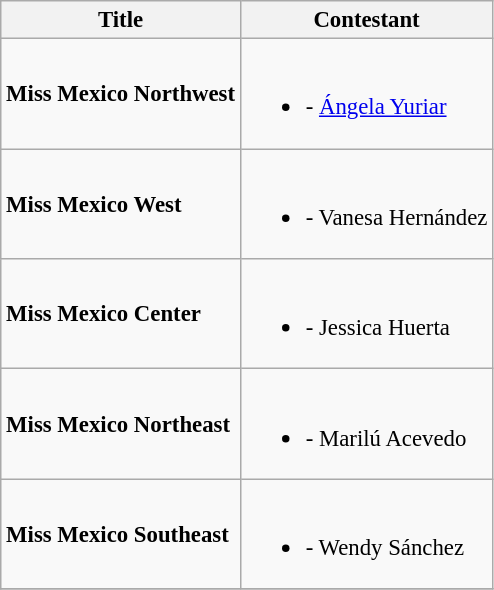<table class="wikitable unsortable" style="font-size:95%;">
<tr>
<th>Title</th>
<th>Contestant</th>
</tr>
<tr>
<td><strong>Miss Mexico Northwest</strong></td>
<td><br><ul><li><strong></strong> - <a href='#'>Ángela Yuriar</a></li></ul></td>
</tr>
<tr>
<td><strong>Miss Mexico West</strong></td>
<td><br><ul><li><strong></strong> - Vanesa Hernández</li></ul></td>
</tr>
<tr>
<td><strong>Miss Mexico Center</strong></td>
<td><br><ul><li><strong></strong> - Jessica Huerta</li></ul></td>
</tr>
<tr>
<td><strong>Miss Mexico Northeast</strong></td>
<td><br><ul><li><strong></strong> - Marilú Acevedo</li></ul></td>
</tr>
<tr>
<td><strong>Miss Mexico Southeast</strong></td>
<td><br><ul><li><strong></strong> - Wendy Sánchez</li></ul></td>
</tr>
<tr>
</tr>
</table>
